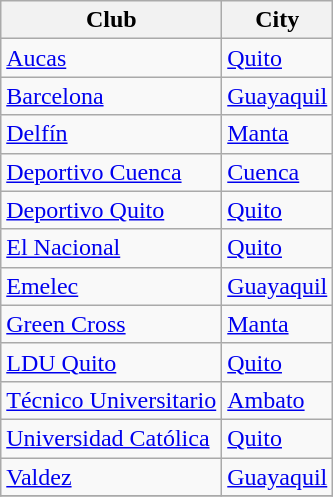<table class="wikitable sortable">
<tr>
<th>Club</th>
<th>City</th>
</tr>
<tr>
<td><a href='#'>Aucas</a></td>
<td><a href='#'>Quito</a></td>
</tr>
<tr>
<td><a href='#'>Barcelona</a></td>
<td><a href='#'>Guayaquil</a></td>
</tr>
<tr>
<td><a href='#'>Delfín</a></td>
<td><a href='#'>Manta</a></td>
</tr>
<tr>
<td><a href='#'>Deportivo Cuenca</a></td>
<td><a href='#'>Cuenca</a></td>
</tr>
<tr>
<td><a href='#'>Deportivo Quito</a></td>
<td><a href='#'>Quito</a></td>
</tr>
<tr>
<td><a href='#'>El Nacional</a></td>
<td><a href='#'>Quito</a></td>
</tr>
<tr>
<td><a href='#'>Emelec</a></td>
<td><a href='#'>Guayaquil</a></td>
</tr>
<tr>
<td><a href='#'>Green Cross</a></td>
<td><a href='#'>Manta</a></td>
</tr>
<tr>
<td><a href='#'>LDU Quito</a></td>
<td><a href='#'>Quito</a></td>
</tr>
<tr>
<td><a href='#'>Técnico Universitario</a></td>
<td><a href='#'>Ambato</a></td>
</tr>
<tr>
<td><a href='#'>Universidad Católica</a></td>
<td><a href='#'>Quito</a></td>
</tr>
<tr>
<td><a href='#'>Valdez</a></td>
<td><a href='#'>Guayaquil</a></td>
</tr>
<tr>
</tr>
</table>
